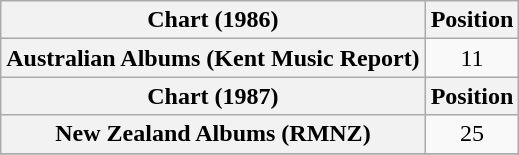<table class="wikitable plainrowheaders" style="text-align:center">
<tr>
<th scope="col">Chart (1986)</th>
<th scope="col">Position</th>
</tr>
<tr>
<th scope="row">Australian Albums (Kent Music Report)</th>
<td>11</td>
</tr>
<tr>
<th scope="col">Chart (1987)</th>
<th scope="col">Position</th>
</tr>
<tr>
<th scope="row">New Zealand Albums (RMNZ)</th>
<td>25</td>
</tr>
<tr>
</tr>
</table>
